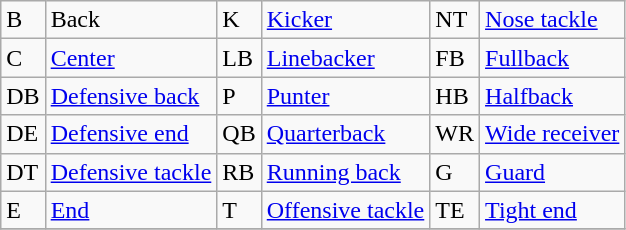<table class="wikitable">
<tr>
<td>B</td>
<td>Back</td>
<td>K</td>
<td><a href='#'>Kicker</a></td>
<td>NT</td>
<td><a href='#'>Nose tackle</a></td>
</tr>
<tr>
<td>C</td>
<td><a href='#'>Center</a></td>
<td>LB</td>
<td><a href='#'>Linebacker</a></td>
<td>FB</td>
<td><a href='#'>Fullback</a></td>
</tr>
<tr>
<td>DB</td>
<td><a href='#'>Defensive back</a></td>
<td>P</td>
<td><a href='#'>Punter</a></td>
<td>HB</td>
<td><a href='#'>Halfback</a></td>
</tr>
<tr>
<td>DE</td>
<td><a href='#'>Defensive end</a></td>
<td>QB</td>
<td><a href='#'>Quarterback</a></td>
<td>WR</td>
<td><a href='#'>Wide receiver</a></td>
</tr>
<tr>
<td>DT</td>
<td><a href='#'>Defensive tackle</a></td>
<td>RB</td>
<td><a href='#'>Running back</a></td>
<td>G</td>
<td><a href='#'>Guard</a></td>
</tr>
<tr>
<td>E</td>
<td><a href='#'>End</a></td>
<td>T</td>
<td><a href='#'>Offensive tackle</a></td>
<td>TE</td>
<td><a href='#'>Tight end</a></td>
</tr>
<tr>
</tr>
</table>
